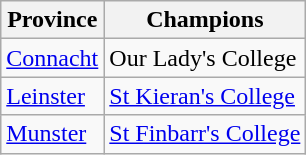<table class="wikitable">
<tr>
<th>Province</th>
<th>Champions</th>
</tr>
<tr>
<td><a href='#'>Connacht</a></td>
<td>Our Lady's College</td>
</tr>
<tr>
<td><a href='#'>Leinster</a></td>
<td><a href='#'>St Kieran's College</a></td>
</tr>
<tr>
<td><a href='#'>Munster</a></td>
<td><a href='#'>St Finbarr's College</a></td>
</tr>
</table>
